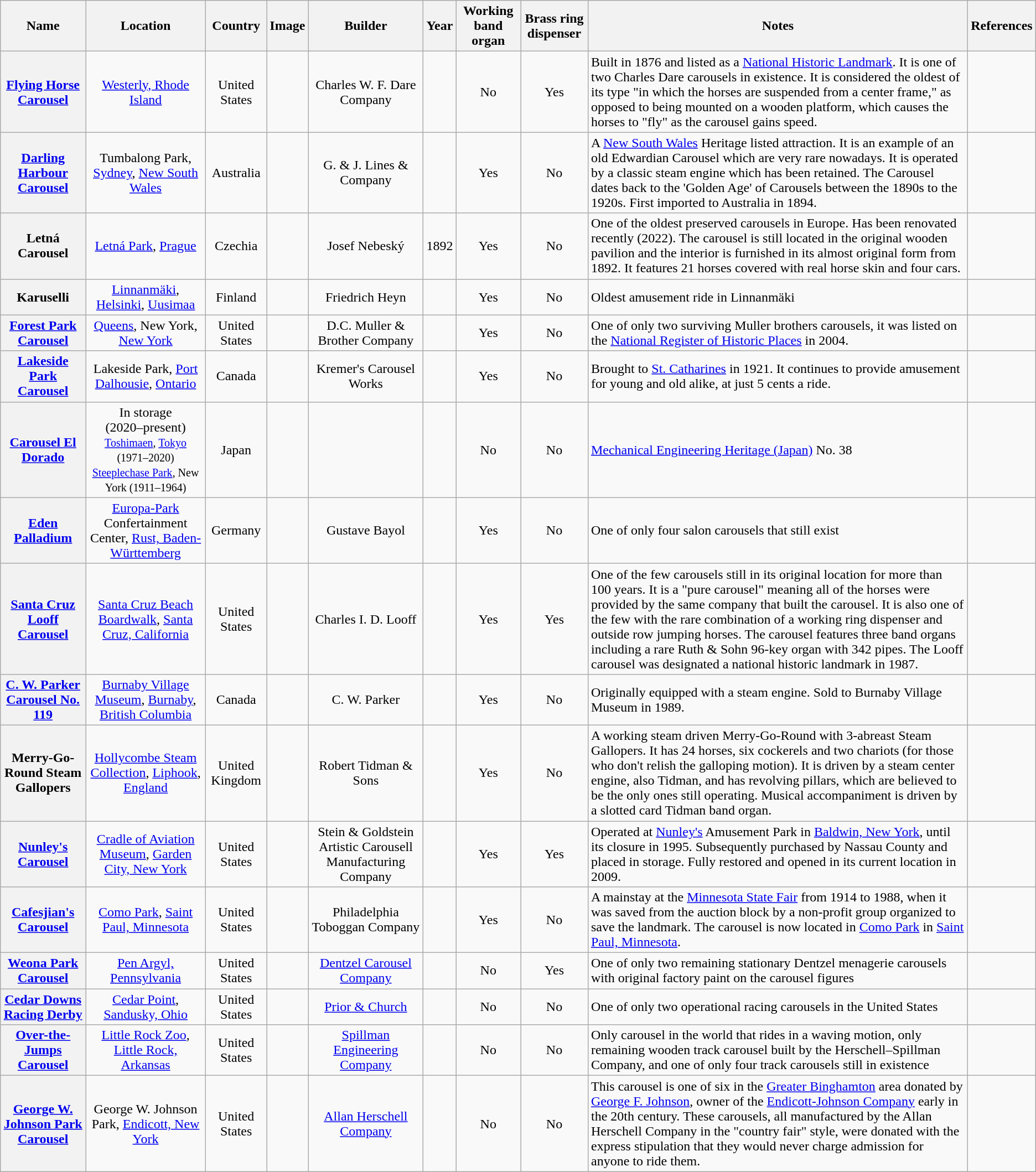<table class="wikitable sortable" style="text-align:center">
<tr>
<th scope=col class="text">Name</th>
<th scope=col class="text">Location</th>
<th scope=col class="text">Country</th>
<th scope=col class="unsortable">Image</th>
<th scope=col class="text">Builder</th>
<th scope=col class="date">Year</th>
<th scope=col class="text">Working band organ</th>
<th scope=col class="text">Brass ring dispenser</th>
<th scope=col class="unsortable">Notes</th>
<th scope=col class="unsortable">References</th>
</tr>
<tr>
<th><a href='#'>Flying Horse Carousel</a></th>
<td><a href='#'>Westerly, Rhode Island</a></td>
<td> United States</td>
<td></td>
<td>Charles W. F. Dare Company</td>
<td></td>
<td>No</td>
<td>Yes</td>
<td style="text-align:left">Built in 1876 and listed as a <a href='#'>National Historic Landmark</a>. It is one of two Charles Dare carousels in existence. It is considered the oldest of its type "in which the horses are suspended from a center frame," as opposed to being mounted on a wooden platform, which causes the horses to "fly" as the carousel gains speed.</td>
<td></td>
</tr>
<tr>
<th><a href='#'>Darling Harbour Carousel</a></th>
<td>Tumbalong Park, <a href='#'>Sydney</a>, <a href='#'>New South Wales</a></td>
<td> Australia</td>
<td></td>
<td>G. & J. Lines & Company</td>
<td></td>
<td>Yes</td>
<td>No</td>
<td style="text-align:left">A <a href='#'>New South Wales</a> Heritage listed attraction. It is an example of an old Edwardian Carousel which are very rare nowadays. It is operated by a classic steam engine which has been retained. The Carousel dates back to the 'Golden Age' of Carousels between the 1890s to the 1920s. First imported to Australia in 1894.</td>
<td></td>
</tr>
<tr>
<th>Letná Carousel</th>
<td><a href='#'>Letná Park</a>, <a href='#'>Prague</a></td>
<td> Czechia</td>
<td></td>
<td>Josef Nebeský</td>
<td>1892</td>
<td>Yes</td>
<td>No</td>
<td style="text-align:left">One of the oldest preserved carousels in Europe. Has been renovated recently (2022). The carousel is still located in the original wooden pavilion and the interior is furnished in its almost original form from 1892. It features 21 horses covered with real horse skin and four cars.</td>
<td></td>
</tr>
<tr>
<th>Karuselli</th>
<td><a href='#'>Linnanmäki</a>, <a href='#'>Helsinki</a>, <a href='#'>Uusimaa</a></td>
<td> Finland</td>
<td></td>
<td>Friedrich Heyn</td>
<td></td>
<td>Yes</td>
<td>No</td>
<td style="text-align:left">Oldest amusement ride in Linnanmäki</td>
<td></td>
</tr>
<tr>
<th><a href='#'>Forest Park Carousel</a></th>
<td><a href='#'>Queens</a>, New York, <a href='#'>New York</a></td>
<td> United States</td>
<td></td>
<td>D.C. Muller & Brother Company</td>
<td></td>
<td>Yes</td>
<td>No</td>
<td style="text-align:left">One of only two surviving Muller brothers carousels, it was listed on the <a href='#'>National Register of Historic Places</a> in 2004.</td>
<td></td>
</tr>
<tr>
<th><a href='#'>Lakeside Park Carousel</a></th>
<td>Lakeside Park, <a href='#'>Port Dalhousie</a>, <a href='#'>Ontario</a></td>
<td> Canada</td>
<td></td>
<td>Kremer's Carousel Works</td>
<td></td>
<td>Yes</td>
<td>No</td>
<td style="text-align:left">Brought to <a href='#'>St. Catharines</a> in 1921. It continues to provide amusement for young and old alike, at just 5 cents a ride.</td>
<td></td>
</tr>
<tr>
<th><a href='#'>Carousel El Dorado</a></th>
<td>In storage<br>(2020–present)<br><small><a href='#'>Toshimaen</a>, <a href='#'>Tokyo</a> (1971–2020)<br><a href='#'>Steeplechase Park</a>, New York (1911–1964)</small></td>
<td> Japan</td>
<td></td>
<td></td>
<td></td>
<td>No</td>
<td>No</td>
<td style="text-align:left"><a href='#'>Mechanical Engineering Heritage (Japan)</a> No. 38</td>
<td></td>
</tr>
<tr>
<th><a href='#'>Eden Palladium</a></th>
<td><a href='#'>Europa-Park</a> Confertainment Center, <a href='#'>Rust, Baden-Württemberg</a></td>
<td> Germany</td>
<td></td>
<td>Gustave Bayol</td>
<td></td>
<td>Yes</td>
<td>No</td>
<td style="text-align:left">One of only four salon carousels that still exist</td>
<td></td>
</tr>
<tr>
<th><a href='#'>Santa Cruz Looff Carousel</a></th>
<td><a href='#'>Santa Cruz Beach Boardwalk</a>, <a href='#'>Santa Cruz, California</a></td>
<td> United States</td>
<td></td>
<td>Charles I. D. Looff</td>
<td></td>
<td>Yes</td>
<td>Yes</td>
<td style="text-align:left">One of the few carousels still in its original location for more than 100 years. It is a "pure carousel" meaning all of the horses were provided by the same company that built the carousel. It is also one of the few with the rare combination of a working ring dispenser and outside row jumping horses. The carousel features three band organs including a rare Ruth & Sohn 96-key organ with 342 pipes. The Looff carousel was designated a national historic landmark in 1987.</td>
<td></td>
</tr>
<tr>
<th><a href='#'>C. W. Parker Carousel No. 119</a></th>
<td><a href='#'>Burnaby Village Museum</a>, <a href='#'>Burnaby</a>, <a href='#'>British Columbia</a></td>
<td> Canada</td>
<td></td>
<td>C. W. Parker</td>
<td></td>
<td>Yes</td>
<td>No</td>
<td style="text-align:left">Originally equipped with a steam engine. Sold to Burnaby Village Museum in 1989.</td>
<td></td>
</tr>
<tr>
<th>Merry-Go-Round Steam Gallopers</th>
<td><a href='#'>Hollycombe Steam Collection</a>, <a href='#'>Liphook</a>, <a href='#'>England</a></td>
<td> United Kingdom</td>
<td></td>
<td>Robert Tidman & Sons</td>
<td></td>
<td>Yes</td>
<td>No</td>
<td style="text-align:left">A working steam driven Merry-Go-Round with 3-abreast Steam Gallopers. It has 24 horses, six cockerels and two chariots (for those who don't relish the galloping motion). It is driven by a steam center engine, also Tidman, and has revolving pillars, which are believed to be the only ones still operating. Musical accompaniment is driven by a slotted card Tidman band organ.</td>
<td></td>
</tr>
<tr>
<th><a href='#'>Nunley's Carousel</a></th>
<td><a href='#'>Cradle of Aviation Museum</a>, <a href='#'>Garden City, New York</a></td>
<td> United States</td>
<td></td>
<td>Stein & Goldstein Artistic Carousell Manufacturing Company</td>
<td></td>
<td>Yes</td>
<td>Yes</td>
<td style="text-align:left">Operated at <a href='#'>Nunley's</a> Amusement Park in <a href='#'>Baldwin, New York</a>, until its closure in 1995. Subsequently purchased by Nassau County and placed in storage. Fully restored and opened in its current location in 2009.</td>
<td></td>
</tr>
<tr>
<th><a href='#'>Cafesjian's Carousel</a></th>
<td><a href='#'>Como Park</a>, <a href='#'>Saint Paul, Minnesota</a></td>
<td> United States</td>
<td></td>
<td>Philadelphia Toboggan Company</td>
<td></td>
<td>Yes</td>
<td>No</td>
<td style="text-align:left">A mainstay at the <a href='#'>Minnesota State Fair</a> from 1914 to 1988, when it was saved from the auction block by a non-profit group organized to save the landmark. The carousel is now located in <a href='#'>Como Park</a> in <a href='#'>Saint Paul, Minnesota</a>.</td>
<td></td>
</tr>
<tr>
<th><a href='#'>Weona Park Carousel</a></th>
<td><a href='#'>Pen Argyl, Pennsylvania</a></td>
<td> United States</td>
<td></td>
<td><a href='#'>Dentzel Carousel Company</a></td>
<td></td>
<td>No</td>
<td>Yes</td>
<td style="text-align:left">One of only two remaining stationary Dentzel menagerie carousels with original factory paint on the carousel figures</td>
<td></td>
</tr>
<tr>
<th><a href='#'>Cedar Downs Racing Derby</a></th>
<td><a href='#'>Cedar Point</a>, <a href='#'>Sandusky, Ohio</a></td>
<td> United States</td>
<td></td>
<td><a href='#'>Prior & Church</a></td>
<td></td>
<td>No</td>
<td>No</td>
<td style="text-align:left">One of only two operational racing carousels in the United States</td>
<td></td>
</tr>
<tr>
<th><a href='#'>Over-the-Jumps Carousel</a></th>
<td><a href='#'>Little Rock Zoo</a>, <a href='#'>Little Rock, Arkansas</a></td>
<td> United States</td>
<td></td>
<td><a href='#'>Spillman Engineering Company</a></td>
<td></td>
<td>No</td>
<td>No</td>
<td style="text-align:left">Only carousel in the world that rides in a waving motion, only remaining wooden track carousel built by the Herschell–Spillman Company, and one of only four track carousels still in existence</td>
<td></td>
</tr>
<tr>
<th><a href='#'>George W. Johnson Park Carousel</a></th>
<td>George W. Johnson Park, <a href='#'>Endicott, New York</a></td>
<td> United States</td>
<td></td>
<td><a href='#'>Allan Herschell Company</a></td>
<td></td>
<td>No</td>
<td>No</td>
<td style="text-align:left">This carousel is one of six in the <a href='#'>Greater Binghamton</a> area donated by <a href='#'>George F. Johnson</a>, owner of the <a href='#'>Endicott-Johnson Company</a> early in the 20th century. These carousels, all manufactured by the Allan Herschell Company in the "country fair" style, were donated with the express stipulation that they would never charge admission for anyone to ride them.</td>
<td></td>
</tr>
</table>
